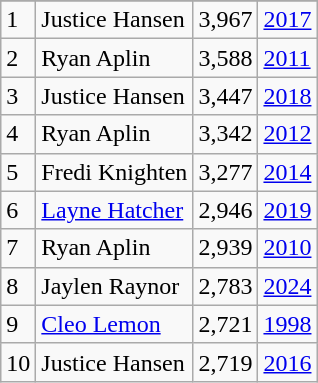<table class="wikitable">
<tr>
</tr>
<tr>
<td>1</td>
<td>Justice Hansen</td>
<td>3,967</td>
<td><a href='#'>2017</a></td>
</tr>
<tr>
<td>2</td>
<td>Ryan Aplin</td>
<td>3,588</td>
<td><a href='#'>2011</a></td>
</tr>
<tr>
<td>3</td>
<td>Justice Hansen</td>
<td>3,447</td>
<td><a href='#'>2018</a></td>
</tr>
<tr>
<td>4</td>
<td>Ryan Aplin</td>
<td>3,342</td>
<td><a href='#'>2012</a></td>
</tr>
<tr>
<td>5</td>
<td>Fredi Knighten</td>
<td>3,277</td>
<td><a href='#'>2014</a></td>
</tr>
<tr>
<td>6</td>
<td><a href='#'>Layne Hatcher</a></td>
<td>2,946</td>
<td><a href='#'>2019</a></td>
</tr>
<tr>
<td>7</td>
<td>Ryan Aplin</td>
<td>2,939</td>
<td><a href='#'>2010</a></td>
</tr>
<tr>
<td>8</td>
<td>Jaylen Raynor</td>
<td>2,783</td>
<td><a href='#'>2024</a></td>
</tr>
<tr>
<td>9</td>
<td><a href='#'>Cleo Lemon</a></td>
<td>2,721</td>
<td><a href='#'>1998</a></td>
</tr>
<tr>
<td>10</td>
<td>Justice Hansen</td>
<td>2,719</td>
<td><a href='#'>2016</a></td>
</tr>
</table>
